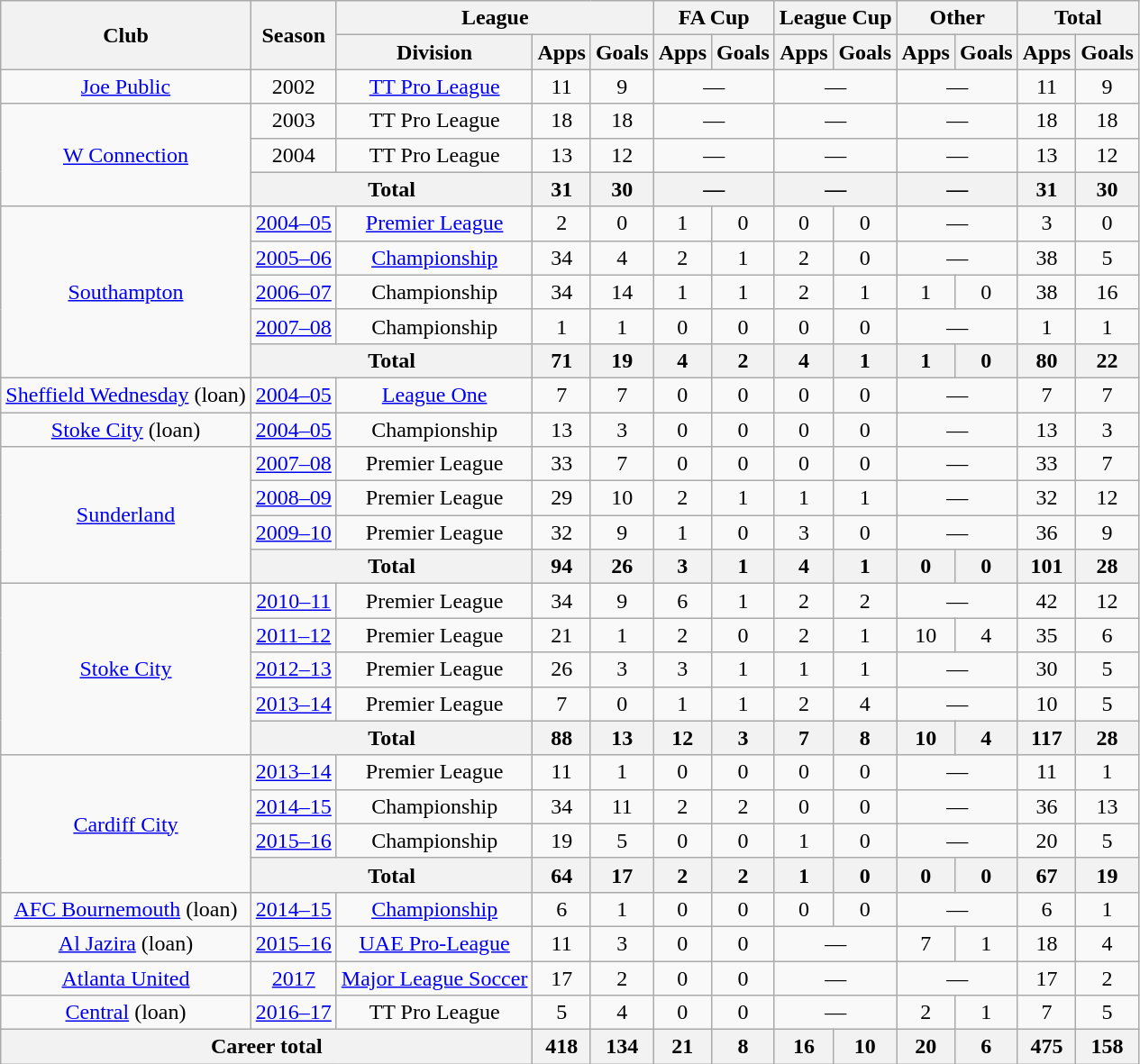<table class="wikitable" style="text-align:center">
<tr>
<th rowspan="2">Club</th>
<th rowspan="2">Season</th>
<th colspan="3">League</th>
<th colspan="2">FA Cup</th>
<th colspan="2">League Cup</th>
<th colspan="2">Other</th>
<th colspan="2">Total</th>
</tr>
<tr>
<th>Division</th>
<th>Apps</th>
<th>Goals</th>
<th>Apps</th>
<th>Goals</th>
<th>Apps</th>
<th>Goals</th>
<th>Apps</th>
<th>Goals</th>
<th>Apps</th>
<th>Goals</th>
</tr>
<tr>
<td><a href='#'>Joe Public</a></td>
<td>2002</td>
<td><a href='#'>TT Pro League</a></td>
<td>11</td>
<td>9</td>
<td colspan="2">—</td>
<td colspan="2">—</td>
<td colspan="2">—</td>
<td>11</td>
<td>9</td>
</tr>
<tr>
<td rowspan=3><a href='#'>W Connection</a></td>
<td>2003</td>
<td>TT Pro League</td>
<td>18</td>
<td>18</td>
<td colspan="2">—</td>
<td colspan="2">—</td>
<td colspan="2">—</td>
<td>18</td>
<td>18</td>
</tr>
<tr>
<td>2004</td>
<td>TT Pro League</td>
<td>13</td>
<td>12</td>
<td colspan="2">—</td>
<td colspan="2">—</td>
<td colspan="2">—</td>
<td>13</td>
<td>12</td>
</tr>
<tr>
<th colspan=2>Total</th>
<th>31</th>
<th>30</th>
<th colspan="2">—</th>
<th colspan="2">—</th>
<th colspan="2">—</th>
<th>31</th>
<th>30</th>
</tr>
<tr>
<td rowspan="5"><a href='#'>Southampton</a></td>
<td><a href='#'>2004–05</a></td>
<td><a href='#'>Premier League</a></td>
<td>2</td>
<td>0</td>
<td>1</td>
<td>0</td>
<td>0</td>
<td>0</td>
<td colspan="2">—</td>
<td>3</td>
<td>0</td>
</tr>
<tr>
<td><a href='#'>2005–06</a></td>
<td><a href='#'>Championship</a></td>
<td>34</td>
<td>4</td>
<td>2</td>
<td>1</td>
<td>2</td>
<td>0</td>
<td colspan="2">—</td>
<td>38</td>
<td>5</td>
</tr>
<tr>
<td><a href='#'>2006–07</a></td>
<td>Championship</td>
<td>34</td>
<td>14</td>
<td>1</td>
<td>1</td>
<td>2</td>
<td>1</td>
<td>1</td>
<td>0</td>
<td>38</td>
<td>16</td>
</tr>
<tr>
<td><a href='#'>2007–08</a></td>
<td>Championship</td>
<td>1</td>
<td>1</td>
<td>0</td>
<td>0</td>
<td>0</td>
<td>0</td>
<td colspan="2">—</td>
<td>1</td>
<td>1</td>
</tr>
<tr>
<th colspan="2">Total</th>
<th>71</th>
<th>19</th>
<th>4</th>
<th>2</th>
<th>4</th>
<th>1</th>
<th>1</th>
<th>0</th>
<th>80</th>
<th>22</th>
</tr>
<tr>
<td><a href='#'>Sheffield Wednesday</a> (loan)</td>
<td><a href='#'>2004–05</a></td>
<td><a href='#'>League One</a></td>
<td>7</td>
<td>7</td>
<td>0</td>
<td>0</td>
<td>0</td>
<td>0</td>
<td colspan="2">—</td>
<td>7</td>
<td>7</td>
</tr>
<tr>
<td><a href='#'>Stoke City</a> (loan)</td>
<td><a href='#'>2004–05</a></td>
<td>Championship</td>
<td>13</td>
<td>3</td>
<td>0</td>
<td>0</td>
<td>0</td>
<td>0</td>
<td colspan="2">—</td>
<td>13</td>
<td>3</td>
</tr>
<tr>
<td rowspan="4"><a href='#'>Sunderland</a></td>
<td><a href='#'>2007–08</a></td>
<td>Premier League</td>
<td>33</td>
<td>7</td>
<td>0</td>
<td>0</td>
<td>0</td>
<td>0</td>
<td colspan="2">—</td>
<td>33</td>
<td>7</td>
</tr>
<tr>
<td><a href='#'>2008–09</a></td>
<td>Premier League</td>
<td>29</td>
<td>10</td>
<td>2</td>
<td>1</td>
<td>1</td>
<td>1</td>
<td colspan="2">—</td>
<td>32</td>
<td>12</td>
</tr>
<tr>
<td><a href='#'>2009–10</a></td>
<td>Premier League</td>
<td>32</td>
<td>9</td>
<td>1</td>
<td>0</td>
<td>3</td>
<td>0</td>
<td colspan="2">—</td>
<td>36</td>
<td>9</td>
</tr>
<tr>
<th colspan="2">Total</th>
<th>94</th>
<th>26</th>
<th>3</th>
<th>1</th>
<th>4</th>
<th>1</th>
<th>0</th>
<th>0</th>
<th>101</th>
<th>28</th>
</tr>
<tr>
<td rowspan="5"><a href='#'>Stoke City</a></td>
<td><a href='#'>2010–11</a></td>
<td>Premier League</td>
<td>34</td>
<td>9</td>
<td>6</td>
<td>1</td>
<td>2</td>
<td>2</td>
<td colspan="2">—</td>
<td>42</td>
<td>12</td>
</tr>
<tr>
<td><a href='#'>2011–12</a></td>
<td>Premier League</td>
<td>21</td>
<td>1</td>
<td>2</td>
<td>0</td>
<td>2</td>
<td>1</td>
<td>10</td>
<td>4</td>
<td>35</td>
<td>6</td>
</tr>
<tr>
<td><a href='#'>2012–13</a></td>
<td>Premier League</td>
<td>26</td>
<td>3</td>
<td>3</td>
<td>1</td>
<td>1</td>
<td>1</td>
<td colspan="2">—</td>
<td>30</td>
<td>5</td>
</tr>
<tr>
<td><a href='#'>2013–14</a></td>
<td>Premier League</td>
<td>7</td>
<td>0</td>
<td>1</td>
<td>1</td>
<td>2</td>
<td>4</td>
<td colspan="2">—</td>
<td>10</td>
<td>5</td>
</tr>
<tr>
<th colspan="2">Total</th>
<th>88</th>
<th>13</th>
<th>12</th>
<th>3</th>
<th>7</th>
<th>8</th>
<th>10</th>
<th>4</th>
<th>117</th>
<th>28</th>
</tr>
<tr>
<td rowspan="4"><a href='#'>Cardiff City</a></td>
<td><a href='#'>2013–14</a></td>
<td>Premier League</td>
<td>11</td>
<td>1</td>
<td>0</td>
<td>0</td>
<td>0</td>
<td>0</td>
<td colspan="2">—</td>
<td>11</td>
<td>1</td>
</tr>
<tr>
<td><a href='#'>2014–15</a></td>
<td>Championship</td>
<td>34</td>
<td>11</td>
<td>2</td>
<td>2</td>
<td>0</td>
<td>0</td>
<td colspan="2">—</td>
<td>36</td>
<td>13</td>
</tr>
<tr>
<td><a href='#'>2015–16</a></td>
<td>Championship</td>
<td>19</td>
<td>5</td>
<td>0</td>
<td>0</td>
<td>1</td>
<td>0</td>
<td colspan="2">—</td>
<td>20</td>
<td>5</td>
</tr>
<tr>
<th colspan="2">Total</th>
<th>64</th>
<th>17</th>
<th>2</th>
<th>2</th>
<th>1</th>
<th>0</th>
<th>0</th>
<th>0</th>
<th>67</th>
<th>19</th>
</tr>
<tr>
<td><a href='#'>AFC Bournemouth</a> (loan)</td>
<td><a href='#'>2014–15</a></td>
<td><a href='#'>Championship</a></td>
<td>6</td>
<td>1</td>
<td>0</td>
<td>0</td>
<td>0</td>
<td>0</td>
<td colspan="2">—</td>
<td>6</td>
<td>1</td>
</tr>
<tr>
<td><a href='#'>Al Jazira</a> (loan)</td>
<td><a href='#'>2015–16</a></td>
<td><a href='#'>UAE Pro-League</a></td>
<td>11</td>
<td>3</td>
<td>0</td>
<td>0</td>
<td colspan="2">—</td>
<td>7</td>
<td>1</td>
<td>18</td>
<td>4</td>
</tr>
<tr>
<td><a href='#'>Atlanta United</a></td>
<td><a href='#'>2017</a></td>
<td><a href='#'>Major League Soccer</a></td>
<td>17</td>
<td>2</td>
<td>0</td>
<td>0</td>
<td colspan="2">—</td>
<td colspan="2">—</td>
<td>17</td>
<td>2</td>
</tr>
<tr>
<td><a href='#'>Central</a> (loan)</td>
<td><a href='#'>2016–17</a></td>
<td>TT Pro League</td>
<td>5</td>
<td>4</td>
<td>0</td>
<td>0</td>
<td colspan="2">—</td>
<td>2</td>
<td>1</td>
<td>7</td>
<td>5</td>
</tr>
<tr>
<th colspan="3">Career total</th>
<th>418</th>
<th>134</th>
<th>21</th>
<th>8</th>
<th>16</th>
<th>10</th>
<th>20</th>
<th>6</th>
<th>475</th>
<th>158</th>
</tr>
</table>
